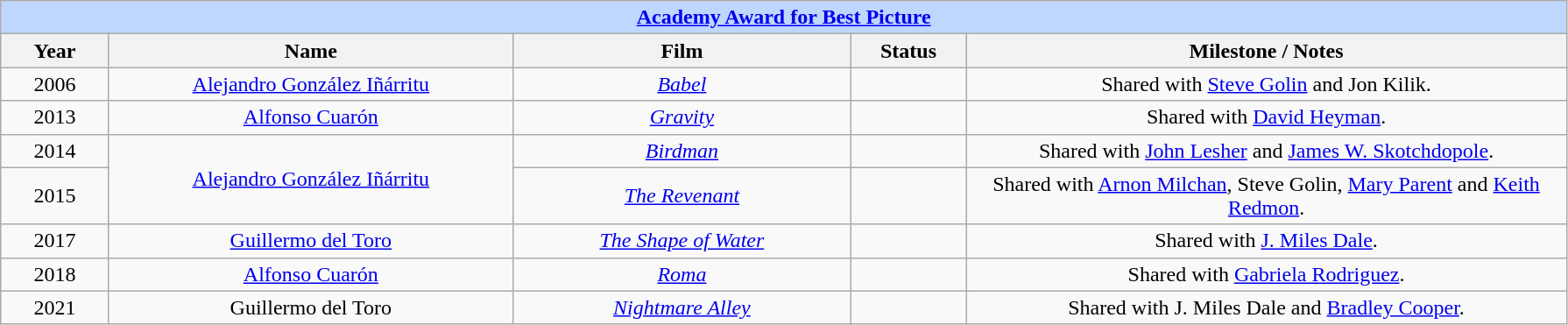<table class="wikitable" style="text-align: center">
<tr ---- bgcolor="#bfd7ff">
<td colspan=5 align=center><strong><a href='#'>Academy Award for Best Picture</a></strong></td>
</tr>
<tr ---- bgcolor="#ebf5ff">
<th width="75">Year</th>
<th width="300">Name</th>
<th width="250">Film</th>
<th width="80">Status</th>
<th width="450">Milestone / Notes</th>
</tr>
<tr>
<td>2006</td>
<td><a href='#'>Alejandro González Iñárritu</a></td>
<td><em><a href='#'>Babel</a></em></td>
<td></td>
<td>Shared with <a href='#'>Steve Golin</a> and Jon Kilik.</td>
</tr>
<tr>
<td>2013</td>
<td><a href='#'>Alfonso Cuarón</a></td>
<td><em><a href='#'>Gravity</a></em></td>
<td></td>
<td>Shared with <a href='#'>David Heyman</a>.</td>
</tr>
<tr>
<td>2014</td>
<td rowspan=2><a href='#'>Alejandro González Iñárritu</a></td>
<td><em><a href='#'>Birdman</a></em></td>
<td></td>
<td>Shared with <a href='#'>John Lesher</a> and <a href='#'>James W. Skotchdopole</a>.</td>
</tr>
<tr>
<td>2015</td>
<td><em><a href='#'>The Revenant</a></em></td>
<td></td>
<td>Shared with <a href='#'>Arnon Milchan</a>, Steve Golin, <a href='#'>Mary Parent</a> and <a href='#'>Keith Redmon</a>.</td>
</tr>
<tr>
<td>2017</td>
<td><a href='#'>Guillermo del Toro</a></td>
<td><em><a href='#'>The Shape of Water</a></em></td>
<td></td>
<td>Shared with <a href='#'>J. Miles Dale</a>.</td>
</tr>
<tr>
<td>2018</td>
<td><a href='#'>Alfonso Cuarón</a></td>
<td><em><a href='#'>Roma</a></em></td>
<td></td>
<td>Shared with <a href='#'>Gabriela Rodriguez</a>.</td>
</tr>
<tr>
<td>2021</td>
<td>Guillermo del Toro</td>
<td><em><a href='#'>Nightmare Alley</a></em></td>
<td></td>
<td>Shared with J. Miles Dale and <a href='#'>Bradley Cooper</a>.</td>
</tr>
</table>
